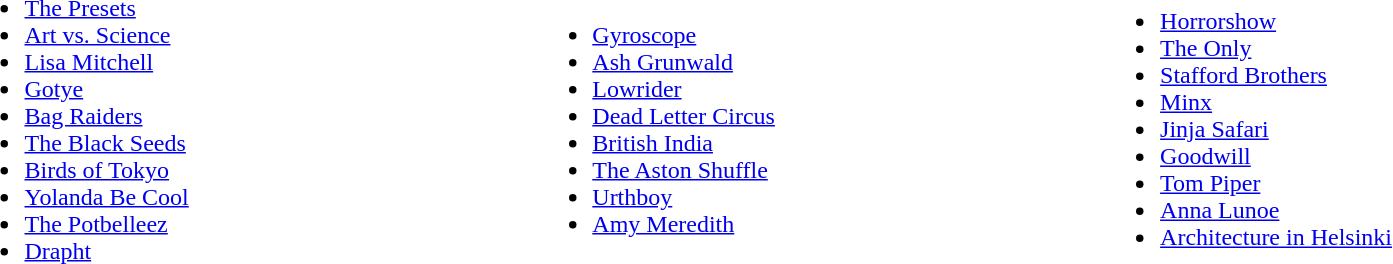<table width=90%|>
<tr>
<td width=33%><br><ul><li><a href='#'>The Presets</a></li><li><a href='#'>Art vs. Science</a></li><li><a href='#'>Lisa Mitchell</a></li><li><a href='#'>Gotye</a></li><li><a href='#'>Bag Raiders</a></li><li><a href='#'>The Black Seeds</a></li><li><a href='#'>Birds of Tokyo</a></li><li><a href='#'>Yolanda Be Cool</a></li><li><a href='#'>The Potbelleez</a></li><li><a href='#'>Drapht</a></li></ul></td>
<td width=33%><br><ul><li><a href='#'>Gyroscope</a></li><li><a href='#'>Ash Grunwald</a></li><li><a href='#'>Lowrider</a></li><li><a href='#'>Dead Letter Circus</a></li><li><a href='#'>British India</a></li><li><a href='#'>The Aston Shuffle</a></li><li><a href='#'>Urthboy</a></li><li><a href='#'>Amy Meredith</a></li></ul></td>
<td width=33%><br><ul><li><a href='#'>Horrorshow</a></li><li><a href='#'>The Only</a></li><li><a href='#'>Stafford Brothers</a></li><li><a href='#'>Minx</a></li><li><a href='#'>Jinja Safari</a></li><li><a href='#'>Goodwill</a></li><li><a href='#'>Tom Piper</a></li><li><a href='#'>Anna Lunoe</a></li><li><a href='#'>Architecture in Helsinki</a></li></ul></td>
</tr>
</table>
